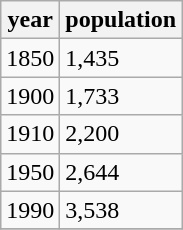<table class="wikitable">
<tr>
<th>year</th>
<th>population</th>
</tr>
<tr>
<td>1850</td>
<td>1,435</td>
</tr>
<tr>
<td>1900</td>
<td>1,733</td>
</tr>
<tr>
<td>1910</td>
<td>2,200</td>
</tr>
<tr>
<td>1950</td>
<td>2,644</td>
</tr>
<tr>
<td>1990</td>
<td>3,538</td>
</tr>
<tr>
</tr>
</table>
